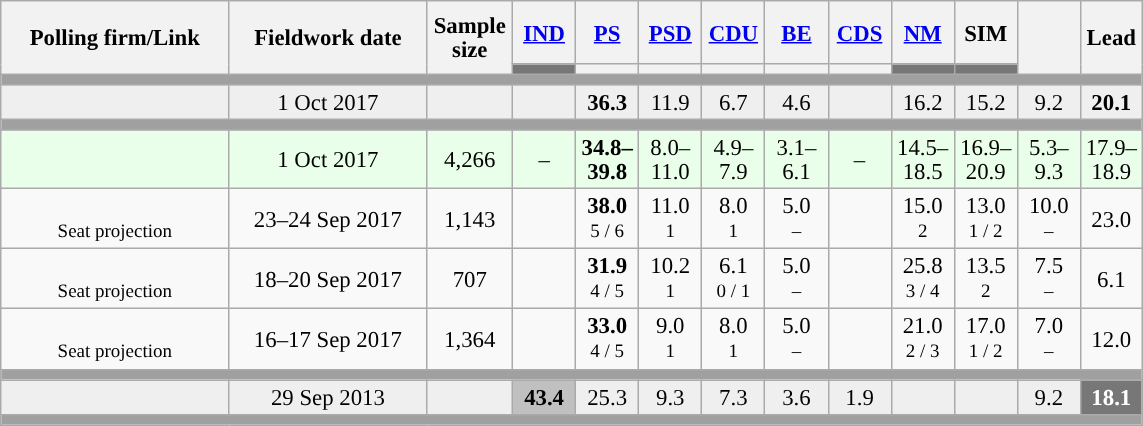<table class="wikitable collapsible sortable" style="text-align:center; font-size:95%; line-height:16px;">
<tr style="height:42px;">
<th style="width:145px;" rowspan="2">Polling firm/Link</th>
<th style="width:125px;" rowspan="2">Fieldwork date</th>
<th class="unsortable" style="width:50px;" rowspan="2">Sample size</th>
<th class="unsortable" style="width:35px;"><a href='#'>IND</a></th>
<th class="unsortable" style="width:35px;"><a href='#'>PS</a></th>
<th class="unsortable" style="width:35px;"><a href='#'>PSD</a></th>
<th class="unsortable" style="width:35px;"><a href='#'>CDU</a></th>
<th class="unsortable" style="width:35px;"><a href='#'>BE</a></th>
<th class="unsortable" style="width:35px;"><a href='#'>CDS</a></th>
<th class="unsortable" style="width:35px;"><a href='#'>NM</a></th>
<th class="unsortable" style="width:35px;">SIM</th>
<th class="unsortable" style="width:35px;" rowspan="2"></th>
<th class="unsortable" style="width:30px;" rowspan="2">Lead</th>
</tr>
<tr>
<th class="unsortable" style="color:inherit;background:#777777;"></th>
<th class="unsortable" style="color:inherit;background:"></th>
<th class="unsortable" style="color:inherit;background:"></th>
<th class="unsortable" style="color:inherit;background:"></th>
<th class="unsortable" style="color:inherit;background:"></th>
<th class="unsortable" style="color:inherit;background:"></th>
<th class="unsortable" style="color:inherit;background:#777777;"></th>
<th class="unsortable" style="color:inherit;background:#777777;"></th>
</tr>
<tr>
<td colspan="13" style="background:#A0A0A0"></td>
</tr>
<tr style="background:#EFEFEF;">
<td><strong></strong></td>
<td data-sort-value="2019-10-06">1 Oct 2017</td>
<td></td>
<td></td>
<td><strong>36.3</strong><br></td>
<td>11.9<br></td>
<td>6.7<br></td>
<td>4.6<br></td>
<td></td>
<td>16.2<br></td>
<td>15.2<br></td>
<td>9.2<br></td>
<td style="background:"><strong>20.1</strong></td>
</tr>
<tr>
<td colspan="13" style="background:#A0A0A0"></td>
</tr>
<tr>
</tr>
<tr style="background:#EAFFEA"|>
<td></td>
<td data-sort-value="2019-10-06">1 Oct 2017</td>
<td>4,266</td>
<td>–</td>
<td><strong>34.8–<br>39.8</strong><br></td>
<td>8.0–<br>11.0<br></td>
<td>4.9–<br>7.9<br></td>
<td>3.1–<br>6.1<br></td>
<td>–</td>
<td>14.5–<br>18.5<br></td>
<td>16.9–<br>20.9<br></td>
<td>5.3–<br>9.3<br></td>
<td style="background:">17.9–<br>18.9</td>
</tr>
<tr>
<td align="center"><br><small>Seat projection</small></td>
<td align="center">23–24 Sep 2017</td>
<td>1,143</td>
<td></td>
<td align="center" ><strong>38.0</strong><br><small>5 / 6</small></td>
<td align="center">11.0<br><small>1</small></td>
<td align="center">8.0<br><small>1</small></td>
<td align="center">5.0<br><small>–</small></td>
<td></td>
<td align="center">15.0<br><small>2</small></td>
<td align="center">13.0<br><small>1 / 2</small></td>
<td align="center">10.0<br><small>–</small></td>
<td style="background:">23.0</td>
</tr>
<tr>
<td align="center"><br><small>Seat projection</small></td>
<td align="center">18–20 Sep 2017</td>
<td>707</td>
<td></td>
<td align="center" ><strong>31.9</strong><br><small>4 / 5</small></td>
<td align="center">10.2<br><small>1</small></td>
<td align="center">6.1<br><small>0 / 1</small></td>
<td align="center">5.0<br><small>–</small></td>
<td></td>
<td align="center">25.8<br><small>3 / 4</small></td>
<td align="center">13.5<br><small>2</small></td>
<td align="center">7.5<br><small>–</small></td>
<td style="background:">6.1</td>
</tr>
<tr>
<td align="center"><br><small>Seat projection</small></td>
<td align="center">16–17 Sep 2017</td>
<td>1,364</td>
<td></td>
<td align="center" ><strong>33.0</strong><br><small>4 / 5</small></td>
<td align="center">9.0<br><small>1</small></td>
<td align="center">8.0<br><small>1</small></td>
<td align="center">5.0<br><small>–</small></td>
<td></td>
<td align="center">21.0<br><small>2 / 3</small></td>
<td align="center">17.0<br><small>1 / 2</small></td>
<td align="center">7.0<br><small>–</small></td>
<td style="background:">12.0</td>
</tr>
<tr>
<td colspan="13" style="background:#A0A0A0"></td>
</tr>
<tr style="background:#EFEFEF;">
<td><strong></strong></td>
<td data-sort-value="2019-10-06">29 Sep 2013</td>
<td></td>
<td style="background:#C0C0C0"><strong>43.4</strong><br></td>
<td>25.3<br></td>
<td>9.3<br></td>
<td>7.3<br></td>
<td>3.6<br></td>
<td>1.9<br></td>
<td></td>
<td></td>
<td>9.2<br></td>
<td style="background:#777777; color:white;"><strong>18.1</strong></td>
</tr>
<tr>
<td colspan="13" style="background:#A0A0A0"></td>
</tr>
</table>
